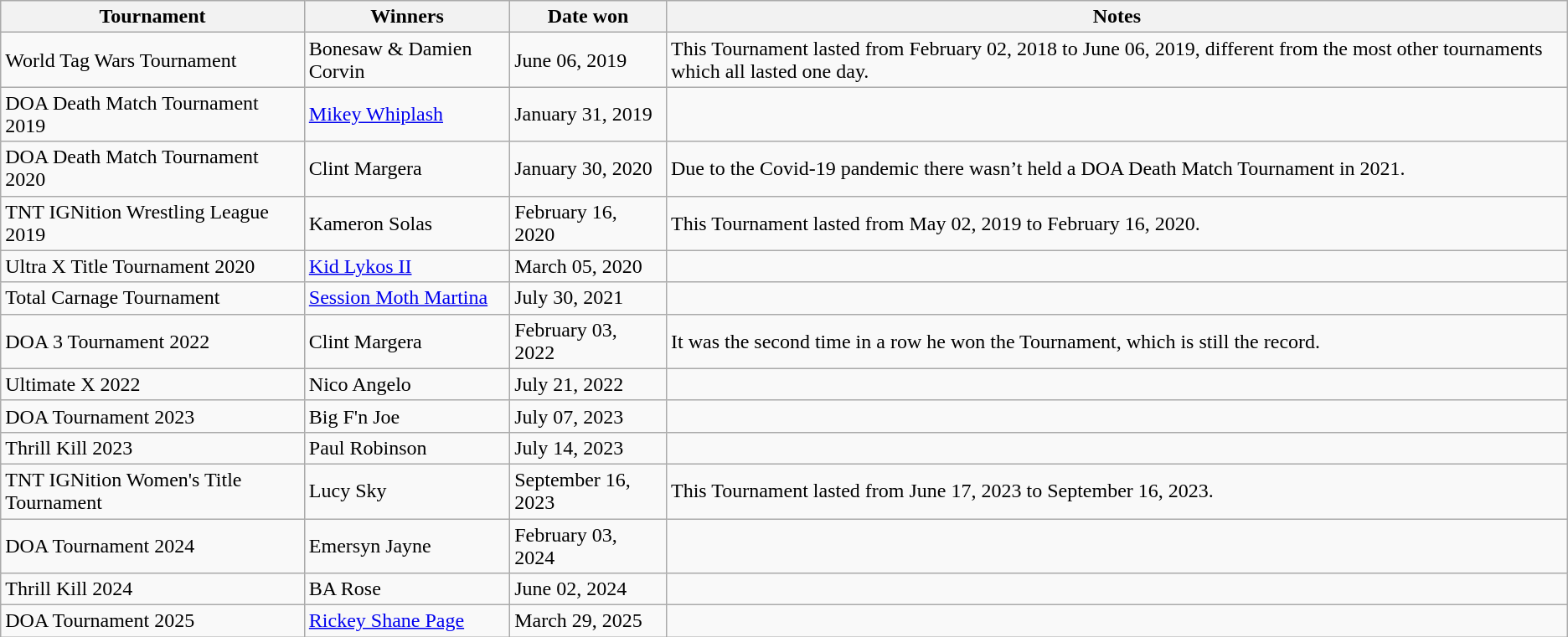<table class="wikitable sortable">
<tr>
<th>Tournament</th>
<th>Winners</th>
<th>Date won</th>
<th>Notes</th>
</tr>
<tr>
<td>World Tag Wars Tournament</td>
<td>Bonesaw & Damien Corvin</td>
<td>June 06, 2019</td>
<td>This Tournament lasted from February 02, 2018 to June 06, 2019, different from the most other tournaments which all lasted one day.</td>
</tr>
<tr>
<td>DOA Death Match Tournament 2019</td>
<td><a href='#'>Mikey Whiplash</a></td>
<td>January 31, 2019</td>
<td></td>
</tr>
<tr>
<td>DOA Death Match Tournament 2020</td>
<td>Clint Margera</td>
<td>January 30, 2020</td>
<td>Due to the Covid-19 pandemic there wasn’t held a DOA Death Match Tournament in 2021.</td>
</tr>
<tr>
<td>TNT IGNition Wrestling League 2019</td>
<td>Kameron Solas</td>
<td>February 16, 2020</td>
<td>This Tournament lasted from May 02, 2019 to February 16, 2020.</td>
</tr>
<tr>
<td>Ultra X Title Tournament 2020</td>
<td><a href='#'>Kid Lykos II</a></td>
<td>March 05, 2020</td>
<td></td>
</tr>
<tr>
<td>Total Carnage Tournament</td>
<td><a href='#'>Session Moth Martina</a></td>
<td>July 30, 2021</td>
<td></td>
</tr>
<tr>
<td>DOA 3 Tournament 2022</td>
<td>Clint Margera</td>
<td>February 03, 2022</td>
<td>It was the second time in a row he won the Tournament, which is still the record.</td>
</tr>
<tr>
<td>Ultimate X 2022</td>
<td>Nico Angelo</td>
<td>July 21, 2022</td>
<td></td>
</tr>
<tr>
<td>DOA Tournament 2023</td>
<td>Big F'n Joe</td>
<td>July 07, 2023</td>
<td></td>
</tr>
<tr>
<td>Thrill Kill 2023</td>
<td>Paul Robinson</td>
<td>July 14, 2023</td>
<td></td>
</tr>
<tr>
<td>TNT IGNition Women's Title Tournament</td>
<td>Lucy Sky</td>
<td>September 16, 2023</td>
<td>This Tournament lasted from June 17, 2023 to September 16, 2023.</td>
</tr>
<tr>
<td>DOA Tournament 2024</td>
<td>Emersyn Jayne</td>
<td>February 03, 2024</td>
<td></td>
</tr>
<tr>
<td>Thrill Kill 2024</td>
<td>BA Rose</td>
<td>June 02, 2024</td>
<td></td>
</tr>
<tr>
<td>DOA Tournament 2025</td>
<td><a href='#'>Rickey Shane Page</a></td>
<td>March 29, 2025</td>
<td></td>
</tr>
</table>
